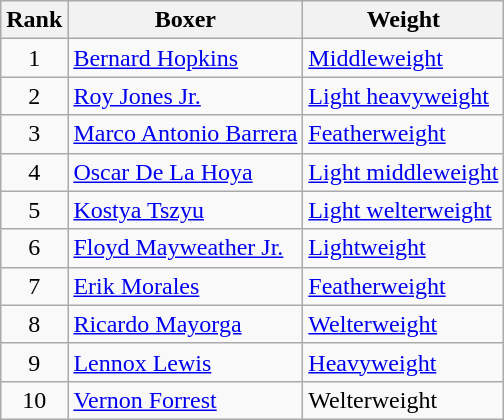<table class="wikitable ">
<tr>
<th>Rank</th>
<th>Boxer</th>
<th>Weight</th>
</tr>
<tr>
<td align=center>1</td>
<td><a href='#'>Bernard Hopkins</a></td>
<td><a href='#'>Middleweight</a></td>
</tr>
<tr>
<td align=center>2</td>
<td><a href='#'>Roy Jones Jr.</a></td>
<td><a href='#'>Light heavyweight</a></td>
</tr>
<tr>
<td align=center>3</td>
<td><a href='#'>Marco Antonio Barrera</a></td>
<td><a href='#'>Featherweight</a></td>
</tr>
<tr>
<td align=center>4</td>
<td><a href='#'>Oscar De La Hoya</a></td>
<td><a href='#'>Light middleweight</a></td>
</tr>
<tr>
<td align=center>5</td>
<td><a href='#'>Kostya Tszyu</a></td>
<td><a href='#'>Light welterweight</a></td>
</tr>
<tr>
<td align=center>6</td>
<td><a href='#'>Floyd Mayweather Jr.</a></td>
<td><a href='#'>Lightweight</a></td>
</tr>
<tr>
<td align=center>7</td>
<td><a href='#'>Erik Morales</a></td>
<td><a href='#'>Featherweight</a></td>
</tr>
<tr>
<td align=center>8</td>
<td><a href='#'>Ricardo Mayorga</a></td>
<td><a href='#'>Welterweight</a></td>
</tr>
<tr>
<td align=center>9</td>
<td><a href='#'>Lennox Lewis</a></td>
<td><a href='#'>Heavyweight</a></td>
</tr>
<tr>
<td align=center>10</td>
<td><a href='#'>Vernon Forrest</a></td>
<td>Welterweight</td>
</tr>
</table>
